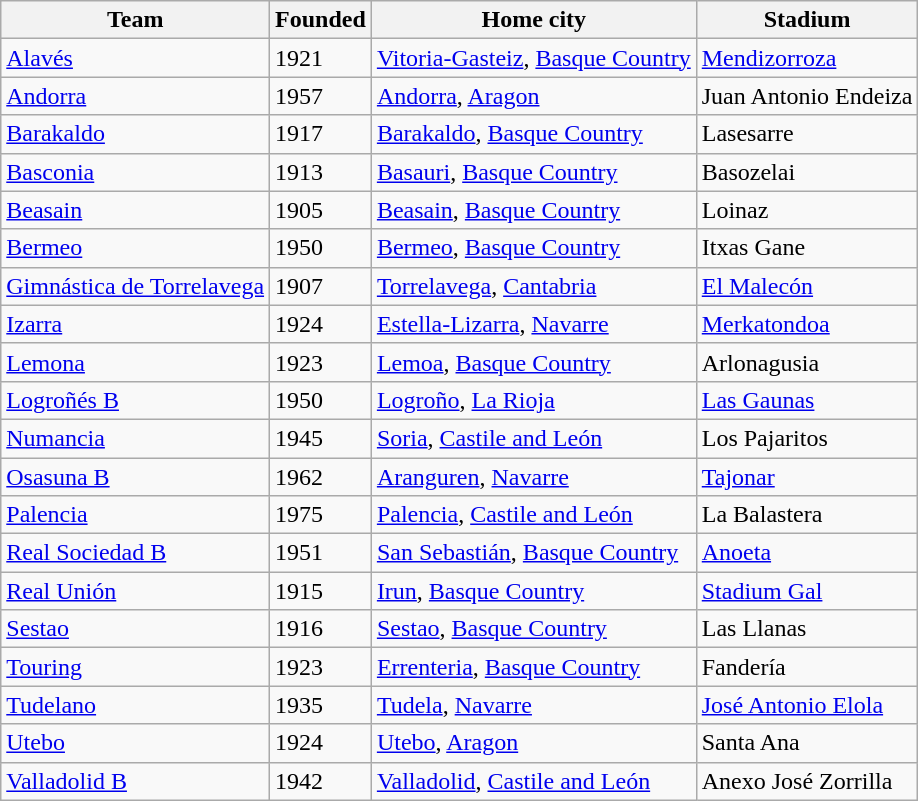<table class="wikitable sortable">
<tr>
<th>Team</th>
<th>Founded</th>
<th>Home city</th>
<th>Stadium</th>
</tr>
<tr>
<td><a href='#'>Alavés</a></td>
<td>1921</td>
<td><a href='#'>Vitoria-Gasteiz</a>, <a href='#'>Basque Country</a></td>
<td><a href='#'>Mendizorroza</a></td>
</tr>
<tr>
<td><a href='#'>Andorra</a></td>
<td>1957</td>
<td><a href='#'>Andorra</a>, <a href='#'>Aragon</a></td>
<td>Juan Antonio Endeiza</td>
</tr>
<tr>
<td><a href='#'>Barakaldo</a></td>
<td>1917</td>
<td><a href='#'>Barakaldo</a>, <a href='#'>Basque Country</a></td>
<td>Lasesarre</td>
</tr>
<tr>
<td><a href='#'>Basconia</a></td>
<td>1913</td>
<td><a href='#'>Basauri</a>, <a href='#'>Basque Country</a></td>
<td>Basozelai</td>
</tr>
<tr>
<td><a href='#'>Beasain</a></td>
<td>1905</td>
<td><a href='#'>Beasain</a>, <a href='#'>Basque Country</a></td>
<td>Loinaz</td>
</tr>
<tr>
<td><a href='#'>Bermeo</a></td>
<td>1950</td>
<td><a href='#'>Bermeo</a>, <a href='#'>Basque Country</a></td>
<td>Itxas Gane</td>
</tr>
<tr>
<td><a href='#'>Gimnástica de Torrelavega</a></td>
<td>1907</td>
<td><a href='#'>Torrelavega</a>, <a href='#'>Cantabria</a></td>
<td><a href='#'>El Malecón</a></td>
</tr>
<tr>
<td><a href='#'>Izarra</a></td>
<td>1924</td>
<td><a href='#'>Estella-Lizarra</a>, <a href='#'>Navarre</a></td>
<td><a href='#'>Merkatondoa</a></td>
</tr>
<tr>
<td><a href='#'>Lemona</a></td>
<td>1923</td>
<td><a href='#'>Lemoa</a>, <a href='#'>Basque Country</a></td>
<td>Arlonagusia</td>
</tr>
<tr>
<td><a href='#'>Logroñés B</a></td>
<td>1950</td>
<td><a href='#'>Logroño</a>, <a href='#'>La Rioja</a></td>
<td><a href='#'>Las Gaunas</a></td>
</tr>
<tr>
<td><a href='#'>Numancia</a></td>
<td>1945</td>
<td><a href='#'>Soria</a>, <a href='#'>Castile and León</a></td>
<td>Los Pajaritos</td>
</tr>
<tr>
<td><a href='#'>Osasuna B</a></td>
<td>1962</td>
<td><a href='#'>Aranguren</a>, <a href='#'>Navarre</a></td>
<td><a href='#'>Tajonar</a></td>
</tr>
<tr>
<td><a href='#'>Palencia</a></td>
<td>1975</td>
<td><a href='#'>Palencia</a>, <a href='#'>Castile and León</a></td>
<td>La Balastera</td>
</tr>
<tr>
<td><a href='#'>Real Sociedad B</a></td>
<td>1951</td>
<td><a href='#'>San Sebastián</a>, <a href='#'>Basque Country</a></td>
<td><a href='#'>Anoeta</a></td>
</tr>
<tr>
<td><a href='#'>Real Unión</a></td>
<td>1915</td>
<td><a href='#'>Irun</a>, <a href='#'>Basque Country</a></td>
<td><a href='#'>Stadium Gal</a></td>
</tr>
<tr>
<td><a href='#'>Sestao</a></td>
<td>1916</td>
<td><a href='#'>Sestao</a>, <a href='#'>Basque Country</a></td>
<td>Las Llanas</td>
</tr>
<tr>
<td><a href='#'>Touring</a></td>
<td>1923</td>
<td><a href='#'>Errenteria</a>, <a href='#'>Basque Country</a></td>
<td>Fandería</td>
</tr>
<tr>
<td><a href='#'>Tudelano</a></td>
<td>1935</td>
<td><a href='#'>Tudela</a>, <a href='#'>Navarre</a></td>
<td><a href='#'>José Antonio Elola</a></td>
</tr>
<tr>
<td><a href='#'>Utebo</a></td>
<td>1924</td>
<td><a href='#'>Utebo</a>, <a href='#'>Aragon</a></td>
<td>Santa Ana</td>
</tr>
<tr>
<td><a href='#'>Valladolid B</a></td>
<td>1942</td>
<td><a href='#'>Valladolid</a>, <a href='#'>Castile and León</a></td>
<td>Anexo José Zorrilla</td>
</tr>
</table>
